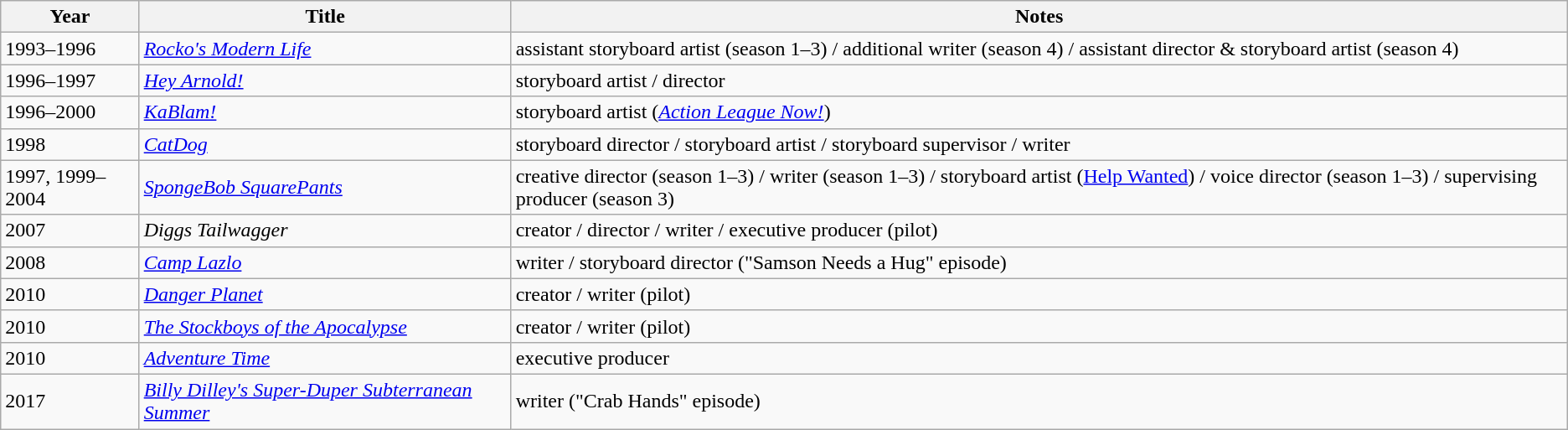<table class="wikitable sortable">
<tr>
<th>Year</th>
<th>Title</th>
<th>Notes</th>
</tr>
<tr>
<td>1993–1996</td>
<td><em><a href='#'>Rocko's Modern Life</a></em></td>
<td>assistant storyboard artist (season 1–3) / additional writer (season 4) / assistant director & storyboard artist (season 4)</td>
</tr>
<tr>
<td>1996–1997</td>
<td><em><a href='#'>Hey Arnold!</a></em></td>
<td>storyboard artist / director</td>
</tr>
<tr>
<td>1996–2000</td>
<td><em><a href='#'>KaBlam!</a></em></td>
<td>storyboard artist (<em><a href='#'>Action League Now!</a></em>)</td>
</tr>
<tr>
<td>1998</td>
<td><em><a href='#'>CatDog</a></em></td>
<td>storyboard director / storyboard artist / storyboard supervisor / writer</td>
</tr>
<tr>
<td>1997, 1999–2004</td>
<td><em><a href='#'>SpongeBob SquarePants</a></em></td>
<td>creative director (season 1–3) / writer (season 1–3) / storyboard artist (<a href='#'>Help Wanted</a>) / voice director (season 1–3) / supervising producer (season 3)</td>
</tr>
<tr>
<td>2007</td>
<td><em>Diggs Tailwagger</em></td>
<td>creator / director / writer / executive producer (pilot)</td>
</tr>
<tr>
<td>2008</td>
<td><em><a href='#'>Camp Lazlo</a></em></td>
<td>writer / storyboard director ("Samson Needs a Hug" episode)</td>
</tr>
<tr>
<td>2010</td>
<td><em><a href='#'>Danger Planet</a></em></td>
<td>creator / writer (pilot)</td>
</tr>
<tr>
<td>2010</td>
<td><em><a href='#'>The Stockboys of the Apocalypse</a></em></td>
<td>creator / writer (pilot)</td>
</tr>
<tr>
<td>2010</td>
<td><em><a href='#'>Adventure Time</a></em></td>
<td>executive producer</td>
</tr>
<tr>
<td>2017</td>
<td><em><a href='#'>Billy Dilley's Super-Duper Subterranean Summer</a></em></td>
<td>writer ("Crab Hands" episode)</td>
</tr>
</table>
